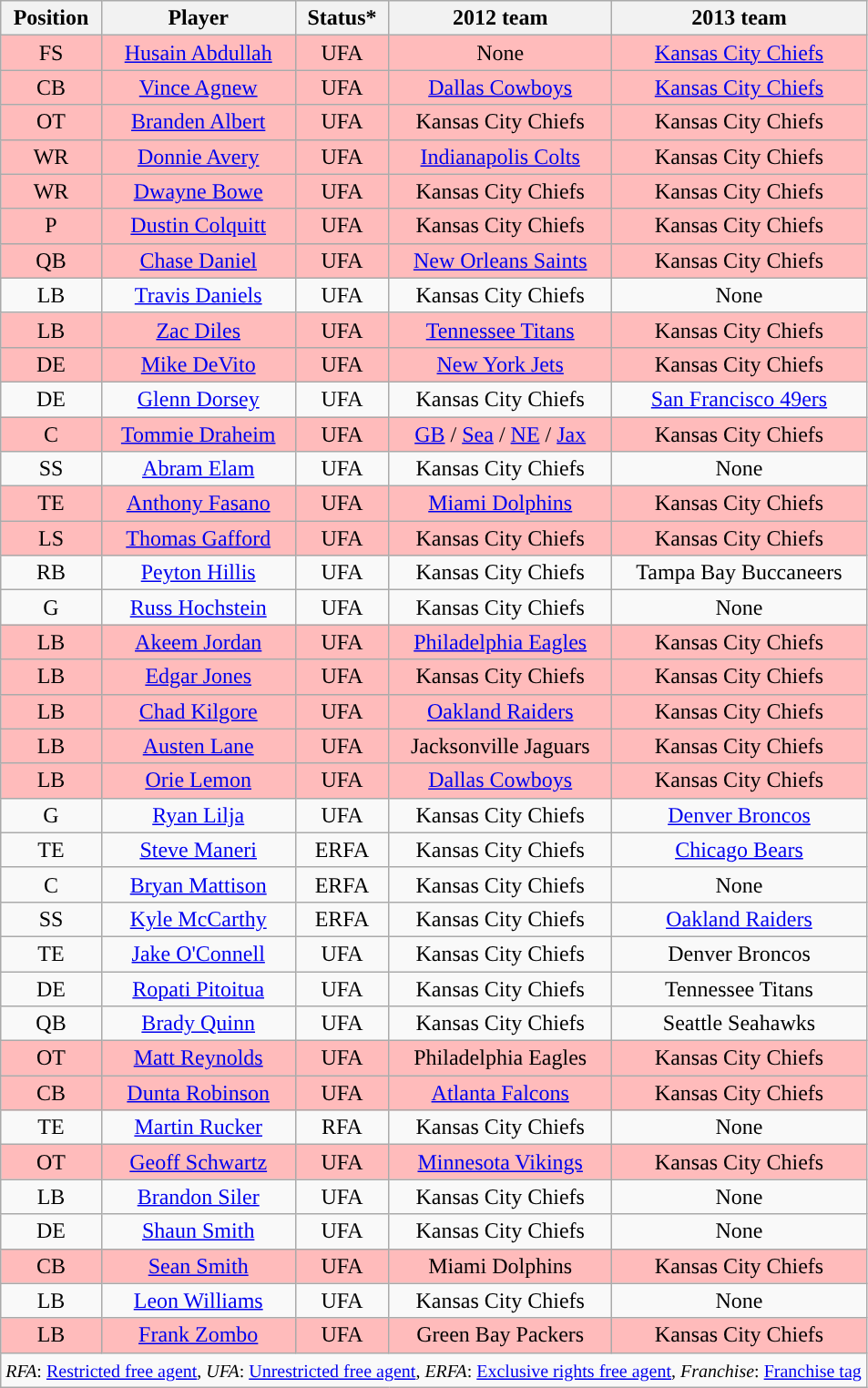<table class="wikitable sortable" style="text-align:center">
<tr>
<th>Position</th>
<th>Player</th>
<th>Status*</th>
<th>2012 team</th>
<th>2013 team</th>
</tr>
<tr style="background:#fbb">
<td>FS</td>
<td><a href='#'>Husain Abdullah</a></td>
<td>UFA</td>
<td>None</td>
<td><a href='#'>Kansas City Chiefs</a></td>
</tr>
<tr style="background:#fbb">
<td>CB</td>
<td><a href='#'>Vince Agnew</a></td>
<td>UFA</td>
<td><a href='#'>Dallas Cowboys</a></td>
<td><a href='#'>Kansas City Chiefs</a></td>
</tr>
<tr style="background:#fbb">
<td>OT</td>
<td><a href='#'>Branden Albert</a></td>
<td>UFA</td>
<td>Kansas City Chiefs</td>
<td>Kansas City Chiefs</td>
</tr>
<tr style="background:#fbb">
<td>WR</td>
<td><a href='#'>Donnie Avery</a></td>
<td>UFA</td>
<td><a href='#'>Indianapolis Colts</a></td>
<td>Kansas City Chiefs</td>
</tr>
<tr style="background:#fbb">
<td>WR</td>
<td><a href='#'>Dwayne Bowe</a></td>
<td>UFA</td>
<td>Kansas City Chiefs</td>
<td>Kansas City Chiefs</td>
</tr>
<tr style="background:#fbb">
<td>P</td>
<td><a href='#'>Dustin Colquitt</a></td>
<td>UFA</td>
<td>Kansas City Chiefs</td>
<td>Kansas City Chiefs</td>
</tr>
<tr style="background:#fbb">
<td>QB</td>
<td><a href='#'>Chase Daniel</a></td>
<td>UFA</td>
<td><a href='#'>New Orleans Saints</a></td>
<td>Kansas City Chiefs</td>
</tr>
<tr>
<td>LB</td>
<td><a href='#'>Travis Daniels</a></td>
<td>UFA</td>
<td>Kansas City Chiefs</td>
<td>None</td>
</tr>
<tr style="background:#fbb">
<td>LB</td>
<td><a href='#'>Zac Diles</a></td>
<td>UFA</td>
<td><a href='#'>Tennessee Titans</a></td>
<td>Kansas City Chiefs</td>
</tr>
<tr style="background:#fbb">
<td>DE</td>
<td><a href='#'>Mike DeVito</a></td>
<td>UFA</td>
<td><a href='#'>New York Jets</a></td>
<td>Kansas City Chiefs</td>
</tr>
<tr>
<td>DE</td>
<td><a href='#'>Glenn Dorsey</a></td>
<td>UFA</td>
<td>Kansas City Chiefs</td>
<td><a href='#'>San Francisco 49ers</a></td>
</tr>
<tr style="background:#fbb">
<td>C</td>
<td><a href='#'>Tommie Draheim</a></td>
<td>UFA</td>
<td><a href='#'>GB</a> / <a href='#'>Sea</a> / <a href='#'>NE</a> / <a href='#'>Jax</a></td>
<td>Kansas City Chiefs</td>
</tr>
<tr>
<td>SS</td>
<td><a href='#'>Abram Elam</a></td>
<td>UFA</td>
<td>Kansas City Chiefs</td>
<td>None</td>
</tr>
<tr style="background:#fbb">
<td>TE</td>
<td><a href='#'>Anthony Fasano</a></td>
<td>UFA</td>
<td><a href='#'>Miami Dolphins</a></td>
<td>Kansas City Chiefs</td>
</tr>
<tr style="background:#fbb">
<td>LS</td>
<td><a href='#'>Thomas Gafford</a></td>
<td>UFA</td>
<td>Kansas City Chiefs</td>
<td>Kansas City Chiefs</td>
</tr>
<tr>
<td>RB</td>
<td><a href='#'>Peyton Hillis</a></td>
<td>UFA</td>
<td>Kansas City Chiefs</td>
<td>Tampa Bay Buccaneers</td>
</tr>
<tr>
<td>G</td>
<td><a href='#'>Russ Hochstein</a></td>
<td>UFA</td>
<td>Kansas City Chiefs</td>
<td>None</td>
</tr>
<tr style="background:#fbb">
<td>LB</td>
<td><a href='#'>Akeem Jordan</a></td>
<td>UFA</td>
<td><a href='#'>Philadelphia Eagles</a></td>
<td>Kansas City Chiefs</td>
</tr>
<tr style="background:#fbb">
<td>LB</td>
<td><a href='#'>Edgar Jones</a></td>
<td>UFA</td>
<td>Kansas City Chiefs</td>
<td>Kansas City Chiefs</td>
</tr>
<tr style="background:#fbb">
<td>LB</td>
<td><a href='#'>Chad Kilgore</a></td>
<td>UFA</td>
<td><a href='#'>Oakland Raiders</a></td>
<td>Kansas City Chiefs</td>
</tr>
<tr style="background:#fbb">
<td>LB</td>
<td><a href='#'>Austen Lane</a></td>
<td>UFA</td>
<td>Jacksonville Jaguars</td>
<td>Kansas City Chiefs</td>
</tr>
<tr style="background:#fbb">
<td>LB</td>
<td><a href='#'>Orie Lemon</a></td>
<td>UFA</td>
<td><a href='#'>Dallas Cowboys</a></td>
<td>Kansas City Chiefs</td>
</tr>
<tr>
<td>G</td>
<td><a href='#'>Ryan Lilja</a></td>
<td>UFA</td>
<td>Kansas City Chiefs</td>
<td><a href='#'>Denver Broncos</a></td>
</tr>
<tr>
<td>TE</td>
<td><a href='#'>Steve Maneri</a></td>
<td>ERFA</td>
<td>Kansas City Chiefs</td>
<td><a href='#'>Chicago Bears</a></td>
</tr>
<tr>
<td>C</td>
<td><a href='#'>Bryan Mattison</a></td>
<td>ERFA</td>
<td>Kansas City Chiefs</td>
<td>None</td>
</tr>
<tr>
<td>SS</td>
<td><a href='#'>Kyle McCarthy</a></td>
<td>ERFA</td>
<td>Kansas City Chiefs</td>
<td><a href='#'>Oakland Raiders</a></td>
</tr>
<tr>
<td>TE</td>
<td><a href='#'>Jake O'Connell</a></td>
<td>UFA</td>
<td>Kansas City Chiefs</td>
<td>Denver Broncos</td>
</tr>
<tr>
<td>DE</td>
<td><a href='#'>Ropati Pitoitua</a></td>
<td>UFA</td>
<td>Kansas City Chiefs</td>
<td>Tennessee Titans</td>
</tr>
<tr>
<td>QB</td>
<td><a href='#'>Brady Quinn</a></td>
<td>UFA</td>
<td>Kansas City Chiefs</td>
<td>Seattle Seahawks</td>
</tr>
<tr style="background:#fbb">
<td>OT</td>
<td><a href='#'>Matt Reynolds</a></td>
<td>UFA</td>
<td>Philadelphia Eagles</td>
<td>Kansas City Chiefs</td>
</tr>
<tr style="background:#fbb">
<td>CB</td>
<td><a href='#'>Dunta Robinson</a></td>
<td>UFA</td>
<td><a href='#'>Atlanta Falcons</a></td>
<td>Kansas City Chiefs</td>
</tr>
<tr>
<td>TE</td>
<td><a href='#'>Martin Rucker</a></td>
<td>RFA</td>
<td>Kansas City Chiefs</td>
<td>None</td>
</tr>
<tr style="background:#fbb">
<td>OT</td>
<td><a href='#'>Geoff Schwartz</a></td>
<td>UFA</td>
<td><a href='#'>Minnesota Vikings</a></td>
<td>Kansas City Chiefs</td>
</tr>
<tr>
<td>LB</td>
<td><a href='#'>Brandon Siler</a></td>
<td>UFA</td>
<td>Kansas City Chiefs</td>
<td>None</td>
</tr>
<tr>
<td>DE</td>
<td><a href='#'>Shaun Smith</a></td>
<td>UFA</td>
<td>Kansas City Chiefs</td>
<td>None</td>
</tr>
<tr style="background:#fbb">
<td>CB</td>
<td><a href='#'>Sean Smith</a></td>
<td>UFA</td>
<td>Miami Dolphins</td>
<td>Kansas City Chiefs</td>
</tr>
<tr>
<td>LB</td>
<td><a href='#'>Leon Williams</a></td>
<td>UFA</td>
<td>Kansas City Chiefs</td>
<td>None</td>
</tr>
<tr style="background:#fbb">
<td>LB</td>
<td><a href='#'>Frank Zombo</a></td>
<td>UFA</td>
<td>Green Bay Packers</td>
<td>Kansas City Chiefs</td>
</tr>
<tr>
<td colspan=5><small><em>RFA</em>: <a href='#'>Restricted free agent</a>, <em>UFA</em>: <a href='#'>Unrestricted free agent</a>, <em>ERFA</em>: <a href='#'>Exclusive rights free agent</a>, <em>Franchise</em>: <a href='#'>Franchise tag</a></small></td>
</tr>
</table>
